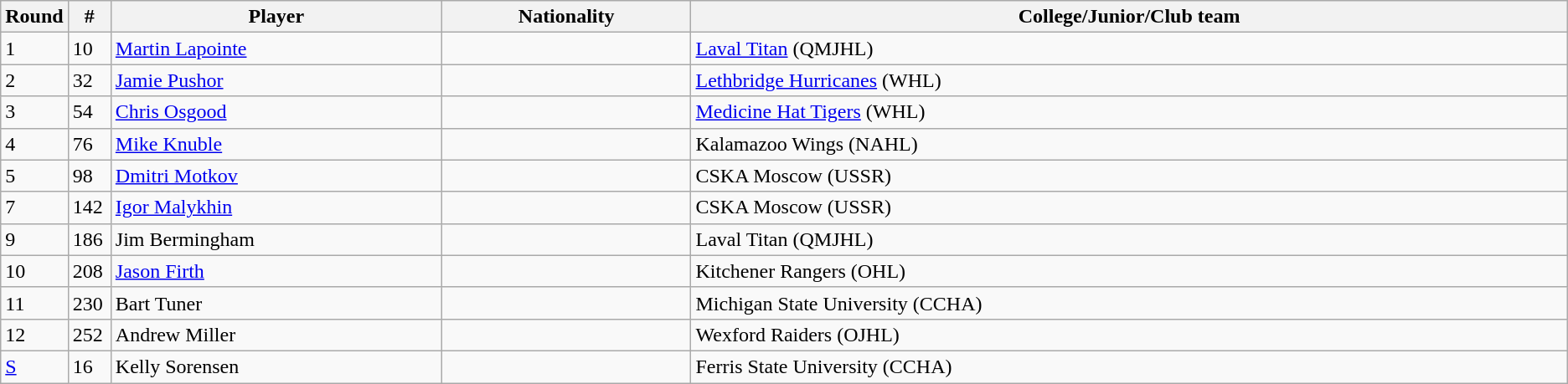<table class="wikitable">
<tr>
<th bgcolor="#DDDDFF" width="2.75">Round</th>
<th bgcolor="#DDDDFF" width="2.75%">#</th>
<th bgcolor="#DDDDFF" width="22.0%">Player</th>
<th bgcolor="#DDDDFF" width="16.5%">Nationality</th>
<th bgcolor="#DDDDFF" width="100.0%">College/Junior/Club team</th>
</tr>
<tr>
<td>1</td>
<td>10</td>
<td><a href='#'>Martin Lapointe</a></td>
<td></td>
<td><a href='#'>Laval Titan</a> (QMJHL)</td>
</tr>
<tr>
<td>2</td>
<td>32</td>
<td><a href='#'>Jamie Pushor</a></td>
<td></td>
<td><a href='#'>Lethbridge Hurricanes</a> (WHL)</td>
</tr>
<tr>
<td>3</td>
<td>54</td>
<td><a href='#'>Chris Osgood</a></td>
<td></td>
<td><a href='#'>Medicine Hat Tigers</a> (WHL)</td>
</tr>
<tr>
<td>4</td>
<td>76</td>
<td><a href='#'>Mike Knuble</a></td>
<td></td>
<td>Kalamazoo Wings (NAHL)</td>
</tr>
<tr>
<td>5</td>
<td>98</td>
<td><a href='#'>Dmitri Motkov</a></td>
<td></td>
<td>CSKA Moscow (USSR)</td>
</tr>
<tr>
<td>7</td>
<td>142</td>
<td><a href='#'>Igor Malykhin</a></td>
<td></td>
<td>CSKA Moscow (USSR)</td>
</tr>
<tr>
<td>9</td>
<td>186</td>
<td>Jim Bermingham</td>
<td></td>
<td>Laval Titan (QMJHL)</td>
</tr>
<tr>
<td>10</td>
<td>208</td>
<td><a href='#'>Jason Firth</a></td>
<td></td>
<td>Kitchener Rangers (OHL)</td>
</tr>
<tr>
<td>11</td>
<td>230</td>
<td>Bart Tuner</td>
<td></td>
<td>Michigan State University (CCHA)</td>
</tr>
<tr>
<td>12</td>
<td>252</td>
<td>Andrew Miller</td>
<td></td>
<td>Wexford Raiders (OJHL)</td>
</tr>
<tr>
<td><a href='#'>S</a></td>
<td>16</td>
<td>Kelly Sorensen</td>
<td></td>
<td>Ferris State University (CCHA)</td>
</tr>
</table>
